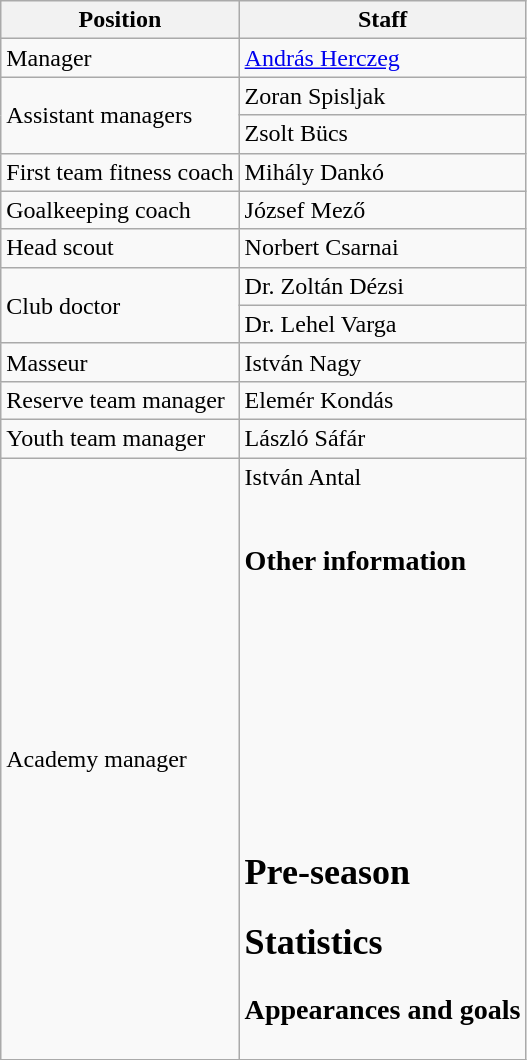<table class="wikitable">
<tr>
<th>Position</th>
<th>Staff</th>
</tr>
<tr>
<td>Manager</td>
<td> <a href='#'>András Herczeg</a></td>
</tr>
<tr>
<td rowspan="2">Assistant managers</td>
<td> Zoran Spisljak</td>
</tr>
<tr>
<td> Zsolt Bücs</td>
</tr>
<tr>
<td>First team fitness coach</td>
<td> Mihály Dankó</td>
</tr>
<tr>
<td>Goalkeeping coach</td>
<td> József Mező</td>
</tr>
<tr>
<td>Head scout</td>
<td> Norbert Csarnai</td>
</tr>
<tr>
<td rowspan="2">Club doctor</td>
<td> Dr. Zoltán Dézsi</td>
</tr>
<tr>
<td> Dr. Lehel Varga</td>
</tr>
<tr>
<td>Masseur</td>
<td> István Nagy</td>
</tr>
<tr>
<td>Reserve team manager</td>
<td> Elemér Kondás</td>
</tr>
<tr>
<td>Youth team manager</td>
<td> László Sáfár</td>
</tr>
<tr>
<td>Academy manager</td>
<td> István Antal<br><br><h3>Other information</h3><br><br><br><br><br><br><br><br><h2>Pre-season</h2><h2>Statistics</h2><h3>Appearances and goals</h3>








































</td>
</tr>
</table>
